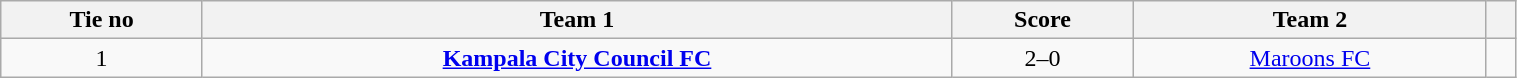<table class="wikitable" style="text-align:center; width:80%; font-size:100%">
<tr>
<th style= width="80px">Tie no</th>
<th style= width="300px">Team 1</th>
<th style= width="80px">Score</th>
<th style= width="300px">Team 2</th>
<th style= width="300px"></th>
</tr>
<tr>
<td>1</td>
<td><strong><a href='#'>Kampala City Council FC</a></strong></td>
<td>2–0</td>
<td><a href='#'>Maroons FC</a></td>
<td></td>
</tr>
</table>
